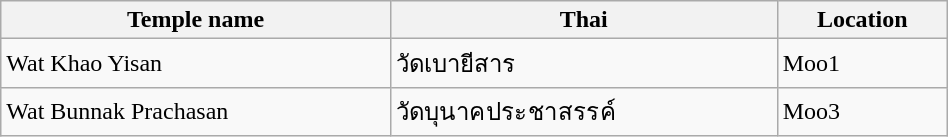<table class="wikitable" style="width:50%;">
<tr>
<th>Temple name</th>
<th>Thai</th>
<th>Location</th>
</tr>
<tr>
<td>Wat Khao Yisan</td>
<td>วัดเบายีสาร</td>
<td>Moo1</td>
</tr>
<tr>
<td>Wat Bunnak Prachasan</td>
<td>วัดบุนาคประชาสรรค์</td>
<td>Moo3</td>
</tr>
</table>
